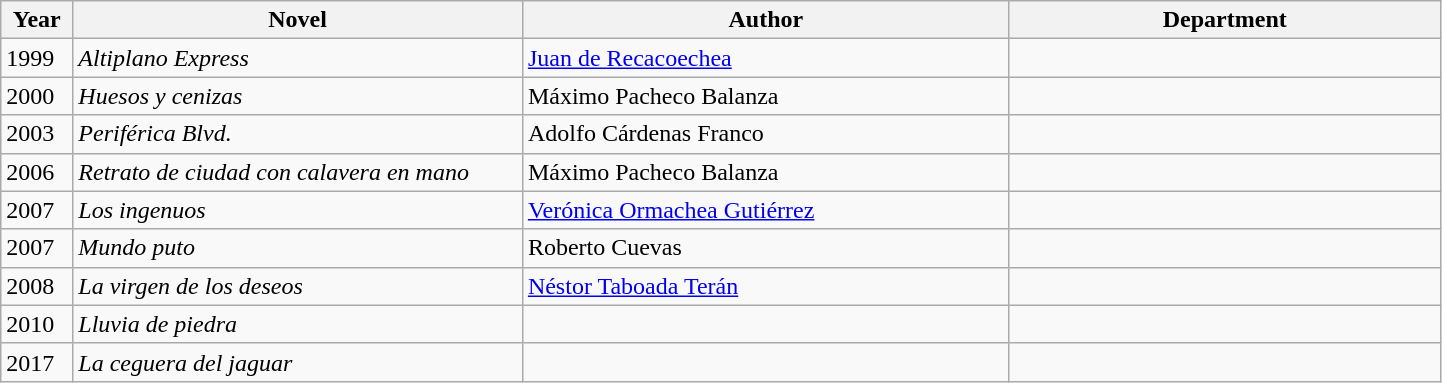<table class="wikitable" style="width: 76%">
<tr>
<th style="width:3%">Year</th>
<th style="width:24%">Novel</th>
<th style="width:26%">Author</th>
<th style="width:23%">Department</th>
</tr>
<tr>
<td>1999</td>
<td><em>Altiplano Express</em></td>
<td><a href='#'>Juan de Recacoechea</a></td>
<td></td>
</tr>
<tr>
<td>2000</td>
<td><em>Huesos y cenizas</em></td>
<td>Máximo Pacheco Balanza</td>
<td></td>
</tr>
<tr>
<td>2003</td>
<td><em>Periférica Blvd.</em></td>
<td>Adolfo Cárdenas Franco</td>
<td></td>
</tr>
<tr>
<td>2006</td>
<td><em>Retrato de ciudad con calavera en mano</em></td>
<td>Máximo Pacheco Balanza</td>
<td></td>
</tr>
<tr>
<td>2007</td>
<td><em>Los ingenuos</em></td>
<td><a href='#'>Verónica Ormachea Gutiérrez</a></td>
<td></td>
</tr>
<tr>
<td>2007</td>
<td><em>Mundo puto</em></td>
<td>Roberto Cuevas</td>
<td></td>
</tr>
<tr>
<td>2008</td>
<td><em>La virgen de los deseos</em></td>
<td><a href='#'>Néstor Taboada Terán</a></td>
<td></td>
</tr>
<tr>
<td>2010</td>
<td><em>Lluvia de piedra</em></td>
<td></td>
<td></td>
</tr>
<tr>
<td>2017</td>
<td><em>La ceguera del jaguar</em></td>
<td></td>
<td></td>
</tr>
</table>
